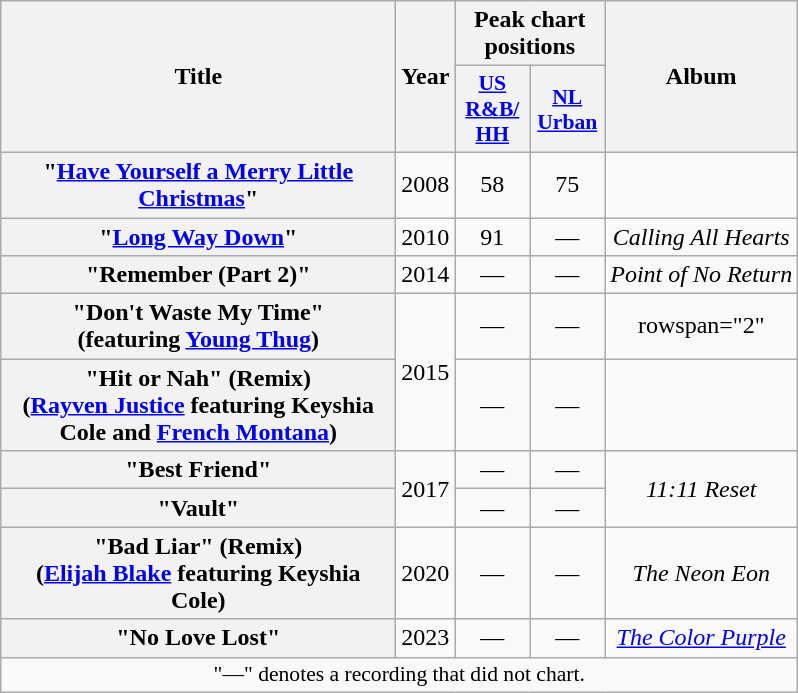<table class="wikitable plainrowheaders" style="text-align:center;">
<tr>
<th scope="col" rowspan="2" style="width:16em;">Title</th>
<th scope="col" rowspan="2">Year</th>
<th scope="col" colspan="2">Peak chart positions</th>
<th scope="col" rowspan="2">Album</th>
</tr>
<tr>
<th scope="col" style="width:3em;font-size:90%;"><a href='#'>US<br>R&B/<br>HH</a><br></th>
<th scope="col" style="width:3em;font-size:90%;"><a href='#'>NL<br>Urban</a><br></th>
</tr>
<tr>
<th scope="row">"<a href='#'>Have Yourself a Merry Little Christmas</a>"</th>
<td>2008</td>
<td>58</td>
<td>75</td>
<td></td>
</tr>
<tr>
<th scope="row">"<a href='#'>Long Way Down</a>"</th>
<td>2010</td>
<td>91</td>
<td>—</td>
<td><em>Calling All Hearts</em></td>
</tr>
<tr>
<th scope="row">"Remember (Part 2)"</th>
<td>2014</td>
<td>—</td>
<td>—</td>
<td><em>Point of No Return</em></td>
</tr>
<tr>
<th scope="row">"Don't Waste My Time"<br><span>(featuring <a href='#'>Young Thug</a>)</span></th>
<td rowspan="2">2015</td>
<td>—</td>
<td>—</td>
<td>rowspan="2" </td>
</tr>
<tr>
<th scope="row">"Hit or Nah" (Remix)<br><span>(<a href='#'>Rayven Justice</a> featuring Keyshia Cole and <a href='#'>French Montana</a>)</span></th>
<td>—</td>
<td>—</td>
</tr>
<tr>
<th scope="row">"Best Friend"</th>
<td rowspan="2">2017</td>
<td>—</td>
<td>—</td>
<td rowspan="2"><em>11:11 Reset</em></td>
</tr>
<tr>
<th scope="row">"Vault"</th>
<td>—</td>
<td>—</td>
</tr>
<tr>
<th scope="row">"Bad Liar" (Remix)<br><span>(<a href='#'>Elijah Blake</a> featuring Keyshia Cole)</span></th>
<td>2020</td>
<td>—</td>
<td>—</td>
<td><em>The Neon Eon</em></td>
</tr>
<tr>
<th scope="row">"No Love Lost"</th>
<td>2023</td>
<td>—</td>
<td>—</td>
<td><a href='#'><em>The Color Purple</em></a></td>
</tr>
<tr>
<td colspan="14" style="font-size:90%">"—" denotes a recording that did not chart.</td>
</tr>
</table>
